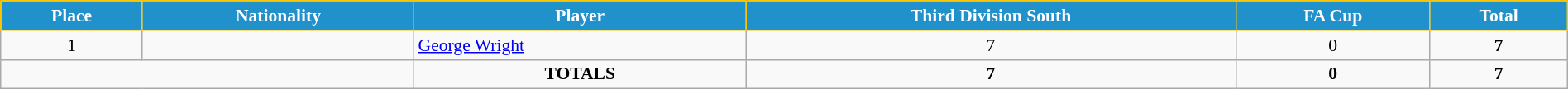<table class="wikitable" style="text-align:center; font-size:90%; width:100%;">
<tr>
<th style="background:#2191CC; color:white; border:1px solid #F7C408; text-align:center;">Place</th>
<th style="background:#2191CC; color:white; border:1px solid #F7C408; text-align:center;">Nationality</th>
<th style="background:#2191CC; color:white; border:1px solid #F7C408; text-align:center;">Player</th>
<th style="background:#2191CC; color:white; border:1px solid #F7C408; text-align:center;">Third Division South</th>
<th style="background:#2191CC; color:white; border:1px solid #F7C408; text-align:center;">FA Cup</th>
<th style="background:#2191CC; color:white; border:1px solid #F7C408; text-align:center;">Total</th>
</tr>
<tr>
<td>1</td>
<td></td>
<td align="left"><a href='#'>George Wright</a></td>
<td>7</td>
<td>0</td>
<td><strong>7</strong></td>
</tr>
<tr>
<td colspan="2"></td>
<td><strong>TOTALS</strong></td>
<td><strong>7</strong></td>
<td><strong>0</strong></td>
<td><strong>7</strong></td>
</tr>
</table>
